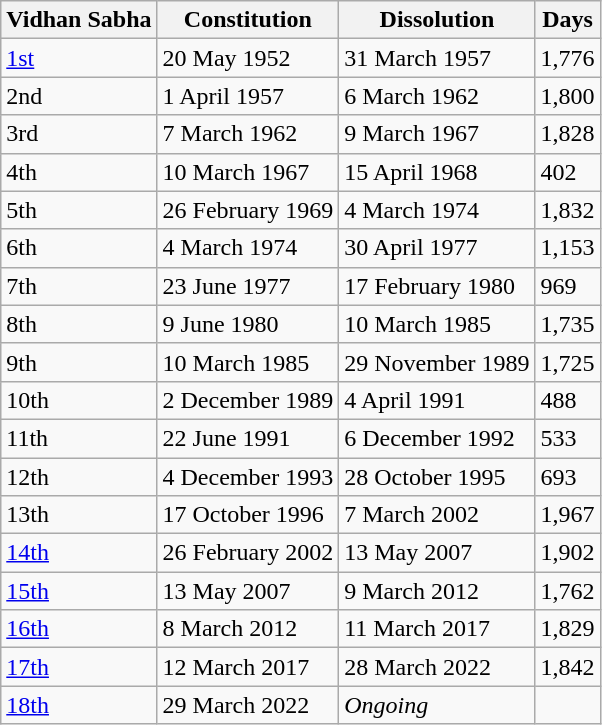<table class="wikitable sortable">
<tr>
<th>Vidhan Sabha</th>
<th>Constitution</th>
<th>Dissolution</th>
<th>Days</th>
</tr>
<tr>
<td><a href='#'>1st</a></td>
<td>20 May 1952</td>
<td>31 March 1957</td>
<td>1,776</td>
</tr>
<tr>
<td>2nd</td>
<td>1 April 1957</td>
<td>6 March 1962</td>
<td>1,800</td>
</tr>
<tr>
<td>3rd</td>
<td>7 March 1962</td>
<td>9 March 1967</td>
<td>1,828</td>
</tr>
<tr>
<td>4th</td>
<td>10 March 1967</td>
<td>15 April 1968</td>
<td>402</td>
</tr>
<tr>
<td>5th</td>
<td>26 February 1969</td>
<td>4 March 1974</td>
<td>1,832</td>
</tr>
<tr>
<td>6th</td>
<td>4 March 1974</td>
<td>30 April 1977</td>
<td>1,153</td>
</tr>
<tr>
<td>7th</td>
<td>23 June 1977</td>
<td>17 February 1980</td>
<td>969</td>
</tr>
<tr>
<td>8th</td>
<td>9 June 1980</td>
<td>10 March 1985</td>
<td>1,735</td>
</tr>
<tr>
<td>9th</td>
<td>10 March 1985</td>
<td>29 November 1989</td>
<td>1,725</td>
</tr>
<tr>
<td>10th</td>
<td>2 December 1989</td>
<td>4 April 1991</td>
<td>488</td>
</tr>
<tr>
<td>11th</td>
<td>22 June 1991</td>
<td>6 December 1992</td>
<td>533</td>
</tr>
<tr>
<td>12th</td>
<td>4 December 1993</td>
<td>28 October 1995</td>
<td>693</td>
</tr>
<tr>
<td>13th</td>
<td>17 October 1996</td>
<td>7 March 2002</td>
<td>1,967</td>
</tr>
<tr>
<td><a href='#'>14th</a></td>
<td>26 February 2002</td>
<td>13 May 2007</td>
<td>1,902</td>
</tr>
<tr>
<td><a href='#'>15th</a></td>
<td>13 May 2007</td>
<td>9 March 2012</td>
<td>1,762</td>
</tr>
<tr>
<td><a href='#'>16th</a></td>
<td>8 March 2012</td>
<td>11 March 2017</td>
<td>1,829</td>
</tr>
<tr>
<td><a href='#'>17th</a></td>
<td>12 March 2017</td>
<td>28 March 2022</td>
<td>1,842</td>
</tr>
<tr>
<td><a href='#'>18th</a></td>
<td>29 March 2022</td>
<td><em>Ongoing</em></td>
<td></td>
</tr>
</table>
